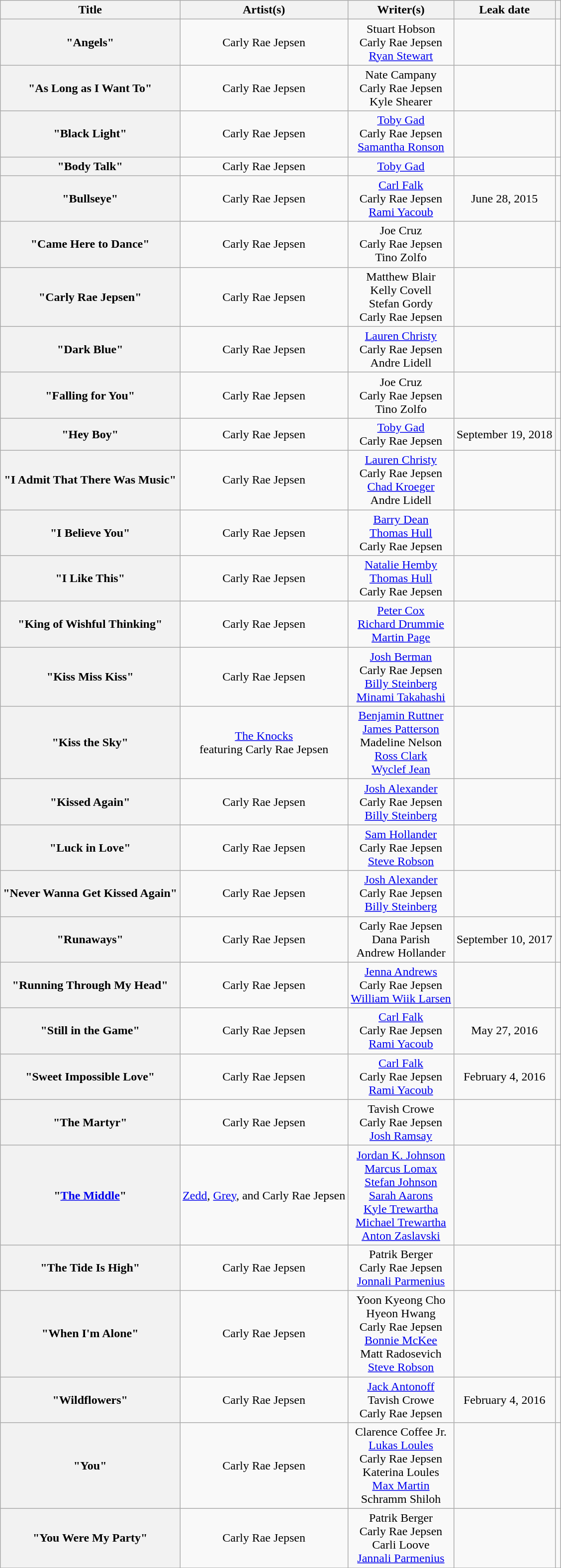<table class="wikitable sortable plainrowheaders" style="text-align: center;">
<tr>
<th scope="col">Title</th>
<th scope="col">Artist(s)</th>
<th scope="col" class="unsortable">Writer(s)</th>
<th scope="col" class="! data-sort-type="number">Leak date</th>
<th scope="col" class="unsortable"></th>
</tr>
<tr>
<th scope="row">"Angels"</th>
<td>Carly Rae Jepsen</td>
<td>Stuart Hobson<br>Carly Rae Jepsen<br><a href='#'>Ryan Stewart</a></td>
<td></td>
<td></td>
</tr>
<tr>
<th scope="row">"As Long as I Want To"</th>
<td>Carly Rae Jepsen</td>
<td>Nate Campany<br>Carly Rae Jepsen<br>Kyle Shearer</td>
<td></td>
<td></td>
</tr>
<tr>
<th scope="row">"Black Light"</th>
<td>Carly Rae Jepsen</td>
<td><a href='#'>Toby Gad</a><br>Carly Rae Jepsen<br><a href='#'>Samantha Ronson</a></td>
<td></td>
<td></td>
</tr>
<tr>
<th scope="row">"Body Talk"</th>
<td>Carly Rae Jepsen</td>
<td><a href='#'>Toby Gad</a></td>
<td></td>
<td></td>
</tr>
<tr>
<th scope="row">"Bullseye"</th>
<td>Carly Rae Jepsen</td>
<td><a href='#'>Carl Falk</a><br>Carly Rae Jepsen<br><a href='#'>Rami Yacoub</a></td>
<td>June 28, 2015</td>
<td></td>
</tr>
<tr>
<th scope="row">"Came Here to Dance"</th>
<td>Carly Rae Jepsen</td>
<td>Joe Cruz<br>Carly Rae Jepsen<br>Tino Zolfo</td>
<td></td>
<td></td>
</tr>
<tr>
<th scope="row">"Carly Rae Jepsen"</th>
<td>Carly Rae Jepsen</td>
<td>Matthew Blair<br>Kelly Covell<br>Stefan Gordy<br>Carly Rae Jepsen</td>
<td></td>
<td></td>
</tr>
<tr>
<th scope="row">"Dark Blue"</th>
<td>Carly Rae Jepsen</td>
<td><a href='#'>Lauren Christy</a><br>Carly Rae Jepsen<br>Andre Lidell</td>
<td></td>
<td></td>
</tr>
<tr>
<th scope="row">"Falling for You"</th>
<td>Carly Rae Jepsen</td>
<td>Joe Cruz<br>Carly Rae Jepsen<br>Tino Zolfo</td>
<td></td>
<td></td>
</tr>
<tr>
<th scope="row">"Hey Boy"</th>
<td>Carly Rae Jepsen</td>
<td><a href='#'>Toby Gad</a><br>Carly Rae Jepsen</td>
<td>September 19, 2018</td>
<td></td>
</tr>
<tr>
<th scope="row">"I Admit That There Was Music"</th>
<td>Carly Rae Jepsen</td>
<td><a href='#'>Lauren Christy</a><br>Carly Rae Jepsen<br><a href='#'>Chad Kroeger</a><br>Andre Lidell</td>
<td></td>
<td></td>
</tr>
<tr>
<th scope="row">"I Believe You"</th>
<td>Carly Rae Jepsen</td>
<td><a href='#'>Barry Dean</a><br><a href='#'>Thomas Hull</a><br>Carly Rae Jepsen</td>
<td></td>
<td></td>
</tr>
<tr>
<th scope="row">"I Like This"</th>
<td>Carly Rae Jepsen</td>
<td><a href='#'>Natalie Hemby</a><br><a href='#'>Thomas Hull</a><br>Carly Rae Jepsen</td>
<td></td>
<td></td>
</tr>
<tr>
<th scope="row">"King of Wishful Thinking"</th>
<td>Carly Rae Jepsen</td>
<td><a href='#'>Peter Cox</a><br><a href='#'>Richard Drummie</a><br><a href='#'>Martin Page</a></td>
<td></td>
<td></td>
</tr>
<tr>
<th scope="row">"Kiss Miss Kiss"</th>
<td>Carly Rae Jepsen</td>
<td><a href='#'>Josh Berman</a><br>Carly Rae Jepsen<br><a href='#'>Billy Steinberg</a><br><a href='#'>Minami Takahashi</a></td>
<td></td>
<td></td>
</tr>
<tr>
<th scope="row">"Kiss the Sky"</th>
<td><a href='#'>The Knocks</a><br>featuring Carly Rae Jepsen</td>
<td><a href='#'>Benjamin Ruttner</a><br><a href='#'>James Patterson</a><br>Madeline Nelson<br><a href='#'>Ross Clark</a><br><a href='#'>Wyclef Jean</a></td>
<td></td>
<td></td>
</tr>
<tr>
<th scope="row">"Kissed Again"</th>
<td>Carly Rae Jepsen</td>
<td><a href='#'>Josh Alexander</a><br>Carly Rae Jepsen<br><a href='#'>Billy Steinberg</a></td>
<td></td>
<td></td>
</tr>
<tr>
<th scope="row">"Luck in Love"</th>
<td>Carly Rae Jepsen</td>
<td><a href='#'>Sam Hollander</a><br>Carly Rae Jepsen<br><a href='#'>Steve Robson</a></td>
<td></td>
<td></td>
</tr>
<tr>
<th scope="row">"Never Wanna Get Kissed Again"</th>
<td>Carly Rae Jepsen</td>
<td><a href='#'>Josh Alexander</a><br>Carly Rae Jepsen<br><a href='#'>Billy Steinberg</a></td>
<td></td>
<td></td>
</tr>
<tr>
<th scope="row">"Runaways"</th>
<td>Carly Rae Jepsen</td>
<td>Carly Rae Jepsen<br>Dana Parish<br>Andrew Hollander</td>
<td>September 10, 2017</td>
<td></td>
</tr>
<tr>
<th scope="row">"Running Through My Head"</th>
<td>Carly Rae Jepsen</td>
<td><a href='#'>Jenna Andrews</a><br>Carly Rae Jepsen<br><a href='#'>William Wiik Larsen</a></td>
<td></td>
<td></td>
</tr>
<tr>
<th scope="row">"Still in the Game"</th>
<td>Carly Rae Jepsen</td>
<td><a href='#'>Carl Falk</a><br>Carly Rae Jepsen<br><a href='#'>Rami Yacoub</a></td>
<td>May 27, 2016</td>
<td></td>
</tr>
<tr>
<th scope="row">"Sweet Impossible Love"</th>
<td>Carly Rae Jepsen</td>
<td><a href='#'>Carl Falk</a><br>Carly Rae Jepsen<br><a href='#'>Rami Yacoub</a></td>
<td>February 4, 2016</td>
<td></td>
</tr>
<tr>
<th scope="row">"The Martyr"</th>
<td>Carly Rae Jepsen</td>
<td>Tavish Crowe<br>Carly Rae Jepsen<br><a href='#'>Josh Ramsay</a></td>
<td></td>
<td></td>
</tr>
<tr>
<th scope="row">"<a href='#'>The Middle</a>"</th>
<td><a href='#'>Zedd</a>, <a href='#'>Grey</a>, and Carly Rae Jepsen</td>
<td><a href='#'>Jordan K. Johnson</a><br><a href='#'>Marcus Lomax</a><br><a href='#'>Stefan Johnson</a><br><a href='#'>Sarah Aarons</a><br><a href='#'>Kyle Trewartha</a><br><a href='#'>Michael Trewartha</a><br><a href='#'>Anton Zaslavski</a></td>
<td></td>
<td></td>
</tr>
<tr>
<th scope="row">"The Tide Is High"</th>
<td>Carly Rae Jepsen</td>
<td>Patrik Berger<br>Carly Rae Jepsen<br><a href='#'>Jonnali Parmenius</a></td>
<td></td>
<td></td>
</tr>
<tr>
<th scope="row">"When I'm Alone"</th>
<td>Carly Rae Jepsen</td>
<td>Yoon Kyeong Cho<br>Hyeon Hwang<br>Carly Rae Jepsen<br><a href='#'>Bonnie McKee</a><br>Matt Radosevich<br><a href='#'>Steve Robson</a></td>
<td></td>
<td></td>
</tr>
<tr>
<th scope="row">"Wildflowers"</th>
<td>Carly Rae Jepsen</td>
<td><a href='#'>Jack Antonoff</a><br>Tavish Crowe<br>Carly Rae Jepsen</td>
<td>February 4, 2016</td>
<td></td>
</tr>
<tr>
<th scope="row">"You"</th>
<td>Carly Rae Jepsen</td>
<td>Clarence Coffee Jr.<br><a href='#'>Lukas Loules</a><br>Carly Rae Jepsen<br>Katerina Loules<br><a href='#'>Max Martin</a><br>Schramm Shiloh</td>
<td></td>
<td></td>
</tr>
<tr>
<th scope="row">"You Were My Party"</th>
<td>Carly Rae Jepsen</td>
<td>Patrik Berger<br>Carly Rae Jepsen<br>Carli Loove<br><a href='#'>Jannali Parmenius</a></td>
<td></td>
<td></td>
</tr>
<tr>
</tr>
</table>
